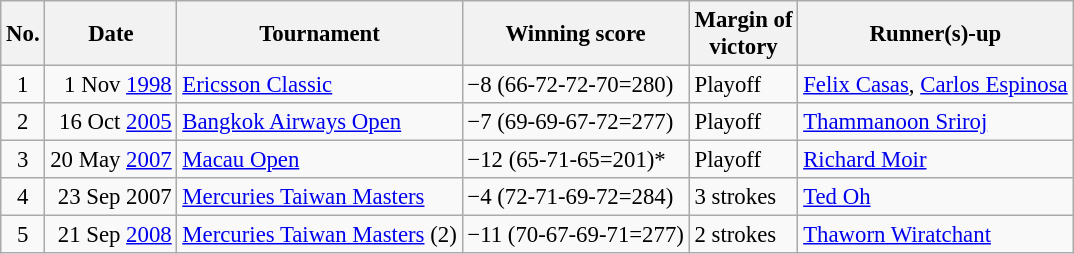<table class="wikitable" style="font-size:95%;">
<tr>
<th>No.</th>
<th>Date</th>
<th>Tournament</th>
<th>Winning score</th>
<th>Margin of<br> victory</th>
<th>Runner(s)-up</th>
</tr>
<tr>
<td align=center>1</td>
<td align=right>1 Nov <a href='#'>1998</a></td>
<td><a href='#'>Ericsson Classic</a></td>
<td>−8 (66-72-72-70=280)</td>
<td>Playoff</td>
<td> <a href='#'>Felix Casas</a>,  <a href='#'>Carlos Espinosa</a></td>
</tr>
<tr>
<td align=center>2</td>
<td align=right>16 Oct <a href='#'>2005</a></td>
<td><a href='#'>Bangkok Airways Open</a></td>
<td>−7 (69-69-67-72=277)</td>
<td>Playoff</td>
<td> <a href='#'>Thammanoon Sriroj</a></td>
</tr>
<tr>
<td align=center>3</td>
<td align=right>20 May <a href='#'>2007</a></td>
<td><a href='#'>Macau Open</a></td>
<td>−12 (65-71-65=201)*</td>
<td>Playoff</td>
<td> <a href='#'>Richard Moir</a></td>
</tr>
<tr>
<td align=center>4</td>
<td align=right>23 Sep 2007</td>
<td><a href='#'>Mercuries Taiwan Masters</a></td>
<td>−4 (72-71-69-72=284)</td>
<td>3 strokes</td>
<td> <a href='#'>Ted Oh</a></td>
</tr>
<tr>
<td align=center>5</td>
<td align=right>21 Sep <a href='#'>2008</a></td>
<td><a href='#'>Mercuries Taiwan Masters</a> (2)</td>
<td>−11 (70-67-69-71=277)</td>
<td>2 strokes</td>
<td> <a href='#'>Thaworn Wiratchant</a></td>
</tr>
</table>
